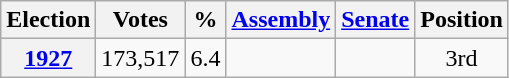<table class="wikitable" style="text-align:center">
<tr>
<th>Election</th>
<th><strong>Votes</strong></th>
<th>%</th>
<th><a href='#'>Assembly</a></th>
<th><a href='#'>Senate</a></th>
<th><strong>Position</strong></th>
</tr>
<tr>
<th><a href='#'>1927</a></th>
<td>173,517</td>
<td>6.4</td>
<td></td>
<td></td>
<td>3rd</td>
</tr>
</table>
